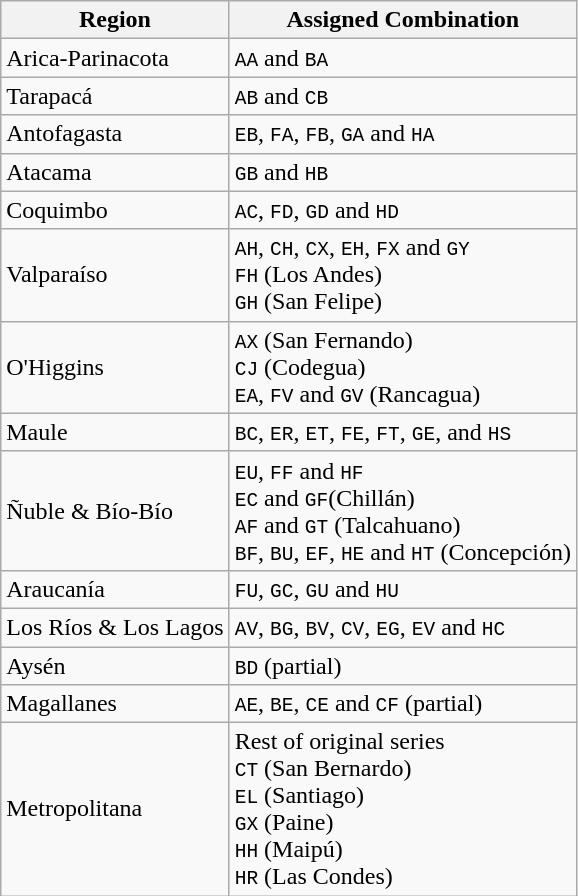<table class="wikitable">
<tr>
<th>Region</th>
<th>Assigned Combination</th>
</tr>
<tr>
<td>Arica-Parinacota</td>
<td><code>AA</code> and <code>BA</code></td>
</tr>
<tr>
<td>Tarapacá</td>
<td><code>AB</code> and <code>CB</code></td>
</tr>
<tr>
<td>Antofagasta</td>
<td><code>EB</code>, <code>FA</code>, <code>FB</code>, <code>GA</code> and <code>HA</code></td>
</tr>
<tr>
<td>Atacama</td>
<td><code>GB</code> and <code>HB</code></td>
</tr>
<tr>
<td>Coquimbo</td>
<td><code>AC</code>, <code>FD</code>, <code>GD</code> and <code>HD</code></td>
</tr>
<tr>
<td>Valparaíso</td>
<td><code>AH</code>, <code>CH</code>, <code>CX</code>, <code>EH</code>, <code>FX</code> and <code>GY</code><br><code>FH</code> (Los Andes)<br><code>GH</code> (San Felipe)</td>
</tr>
<tr>
<td>O'Higgins</td>
<td><code>AX</code> (San Fernando)<br><code>CJ</code> (Codegua)<br><code>EA</code>, <code>FV</code> and <code>GV</code> (Rancagua)</td>
</tr>
<tr>
<td>Maule</td>
<td><code>BC</code>, <code>ER</code>, <code>ET</code>, <code>FE</code>, <code>FT</code>, <code>GE</code>, and <code>HS</code></td>
</tr>
<tr>
<td>Ñuble & Bío-Bío</td>
<td><code>EU</code>, <code>FF</code> and <code>HF</code><br><code>EC</code> and <code>GF</code>(Chillán)<br><code>AF</code> and <code>GT</code> (Talcahuano)<br><code>BF</code>, <code>BU</code>, <code>EF</code>, <code>HE</code> and <code>HT</code> (Concepción)</td>
</tr>
<tr>
<td>Araucanía</td>
<td><code>FU</code>, <code>GC</code>, <code>GU</code> and <code>HU</code></td>
</tr>
<tr>
<td>Los Ríos & Los Lagos</td>
<td><code>AV</code>, <code>BG</code>, <code>BV</code>, <code>CV</code>, <code>EG</code>, <code>EV</code> and <code>HC</code></td>
</tr>
<tr>
<td>Aysén</td>
<td><code>BD</code> (partial)</td>
</tr>
<tr>
<td>Magallanes</td>
<td><code>AE</code>, <code>BE</code>, <code>CE</code> and <code>CF</code> (partial)</td>
</tr>
<tr>
<td>Metropolitana</td>
<td>Rest of original series<br><code>CT</code> (San Bernardo)<br><code>EL</code> (Santiago)<br><code>GX</code> (Paine)<br><code>HH</code> (Maipú)<br><code>HR</code> (Las Condes)</td>
</tr>
</table>
